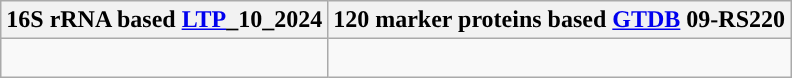<table class="wikitable">
<tr>
<th colspan=1>16S rRNA based <a href='#'>LTP</a>_10_2024</th>
<th colspan=1>120 marker proteins based <a href='#'>GTDB</a> 09-RS220</th>
</tr>
<tr>
<td style="vertical-align:top"><br></td>
<td><br></td>
</tr>
</table>
